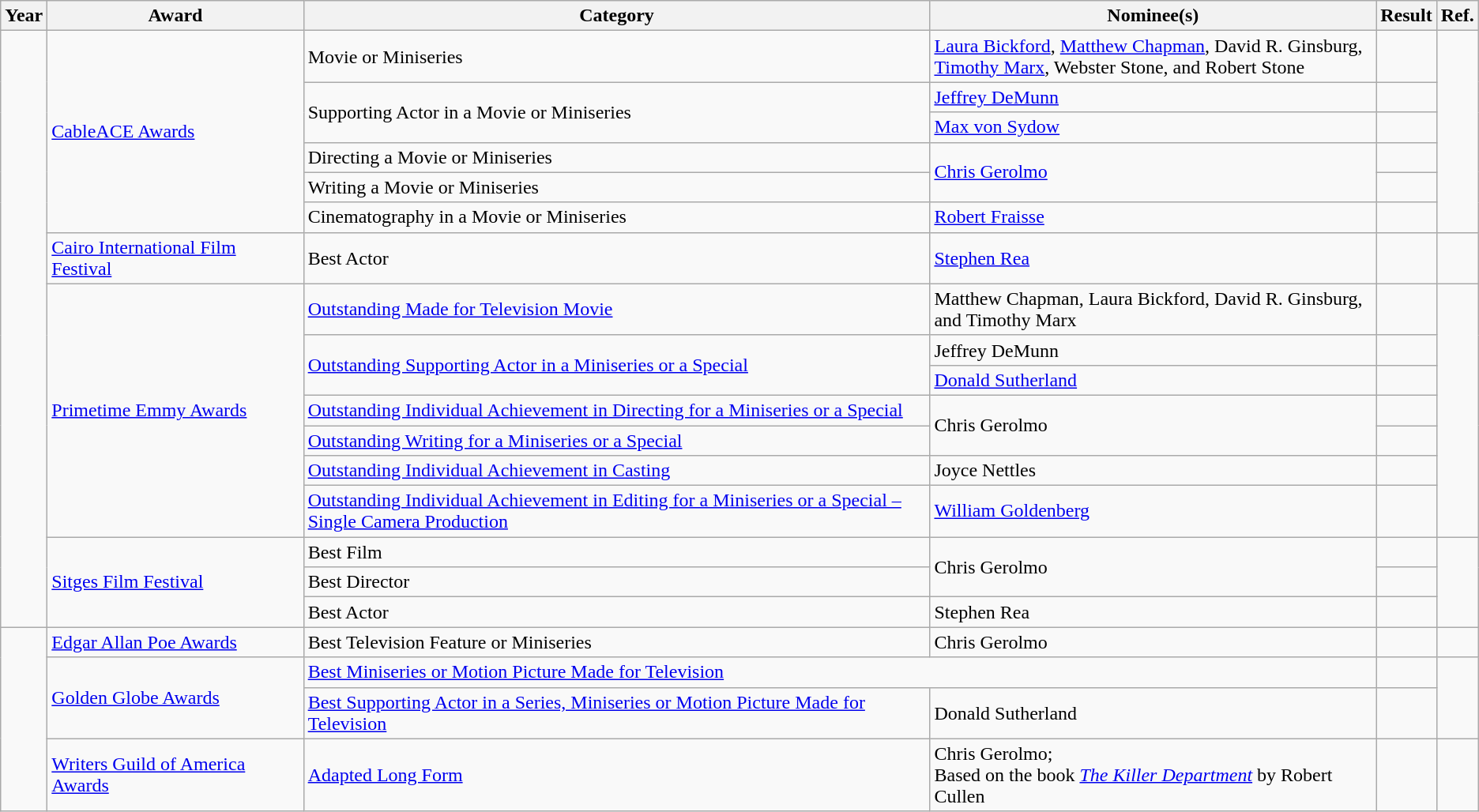<table class="wikitable sortable">
<tr>
<th>Year</th>
<th>Award</th>
<th>Category</th>
<th>Nominee(s)</th>
<th>Result</th>
<th>Ref.</th>
</tr>
<tr>
<td rowspan="17"></td>
<td rowspan="6"><a href='#'>CableACE Awards</a></td>
<td>Movie or Miniseries</td>
<td><a href='#'>Laura Bickford</a>, <a href='#'>Matthew Chapman</a>, David R. Ginsburg, <br> <a href='#'>Timothy Marx</a>, Webster Stone, and Robert Stone</td>
<td></td>
<td align="center" rowspan="6"></td>
</tr>
<tr>
<td rowspan="2">Supporting Actor in a Movie or Miniseries</td>
<td><a href='#'>Jeffrey DeMunn</a></td>
<td></td>
</tr>
<tr>
<td><a href='#'>Max von Sydow</a></td>
<td></td>
</tr>
<tr>
<td>Directing a Movie or Miniseries</td>
<td rowspan="2"><a href='#'>Chris Gerolmo</a></td>
<td></td>
</tr>
<tr>
<td>Writing a Movie or Miniseries</td>
<td></td>
</tr>
<tr>
<td>Cinematography in a Movie or Miniseries</td>
<td><a href='#'>Robert Fraisse</a></td>
<td></td>
</tr>
<tr>
<td><a href='#'>Cairo International Film Festival</a></td>
<td>Best Actor</td>
<td><a href='#'>Stephen Rea</a></td>
<td></td>
<td align="center"></td>
</tr>
<tr>
<td rowspan="7"><a href='#'>Primetime Emmy Awards</a></td>
<td><a href='#'>Outstanding Made for Television Movie</a></td>
<td>Matthew Chapman, Laura Bickford, David R. Ginsburg, <br> and Timothy Marx</td>
<td></td>
<td align="center" rowspan="7"></td>
</tr>
<tr>
<td rowspan="2"><a href='#'>Outstanding Supporting Actor in a Miniseries or a Special</a></td>
<td>Jeffrey DeMunn</td>
<td></td>
</tr>
<tr>
<td><a href='#'>Donald Sutherland</a></td>
<td></td>
</tr>
<tr>
<td><a href='#'>Outstanding Individual Achievement in Directing for a Miniseries or a Special</a></td>
<td rowspan="2">Chris Gerolmo</td>
<td></td>
</tr>
<tr>
<td><a href='#'>Outstanding Writing for a Miniseries or a Special</a></td>
<td></td>
</tr>
<tr>
<td><a href='#'>Outstanding Individual Achievement in Casting</a></td>
<td>Joyce Nettles</td>
<td></td>
</tr>
<tr>
<td><a href='#'>Outstanding Individual Achievement in Editing for a Miniseries or a Special – <br> Single Camera Production</a></td>
<td><a href='#'>William Goldenberg</a></td>
<td></td>
</tr>
<tr>
<td rowspan="3"><a href='#'>Sitges Film Festival</a></td>
<td>Best Film</td>
<td rowspan="2">Chris Gerolmo</td>
<td></td>
<td align="center" rowspan="3"></td>
</tr>
<tr>
<td>Best Director</td>
<td></td>
</tr>
<tr>
<td>Best Actor</td>
<td>Stephen Rea</td>
<td></td>
</tr>
<tr>
<td rowspan="4"></td>
<td><a href='#'>Edgar Allan Poe Awards</a></td>
<td>Best Television Feature or Miniseries</td>
<td>Chris Gerolmo</td>
<td></td>
<td align="center"></td>
</tr>
<tr>
<td rowspan="2"><a href='#'>Golden Globe Awards</a></td>
<td colspan="2"><a href='#'>Best Miniseries or Motion Picture Made for Television</a></td>
<td></td>
<td align="center" rowspan="2"></td>
</tr>
<tr>
<td><a href='#'>Best Supporting Actor in a Series, Miniseries or Motion Picture Made for Television</a></td>
<td>Donald Sutherland</td>
<td></td>
</tr>
<tr>
<td><a href='#'>Writers Guild of America Awards</a></td>
<td><a href='#'>Adapted Long Form</a></td>
<td>Chris Gerolmo; <br> Based on the book <em><a href='#'>The Killer Department</a></em> by Robert Cullen</td>
<td></td>
<td align="center"></td>
</tr>
</table>
